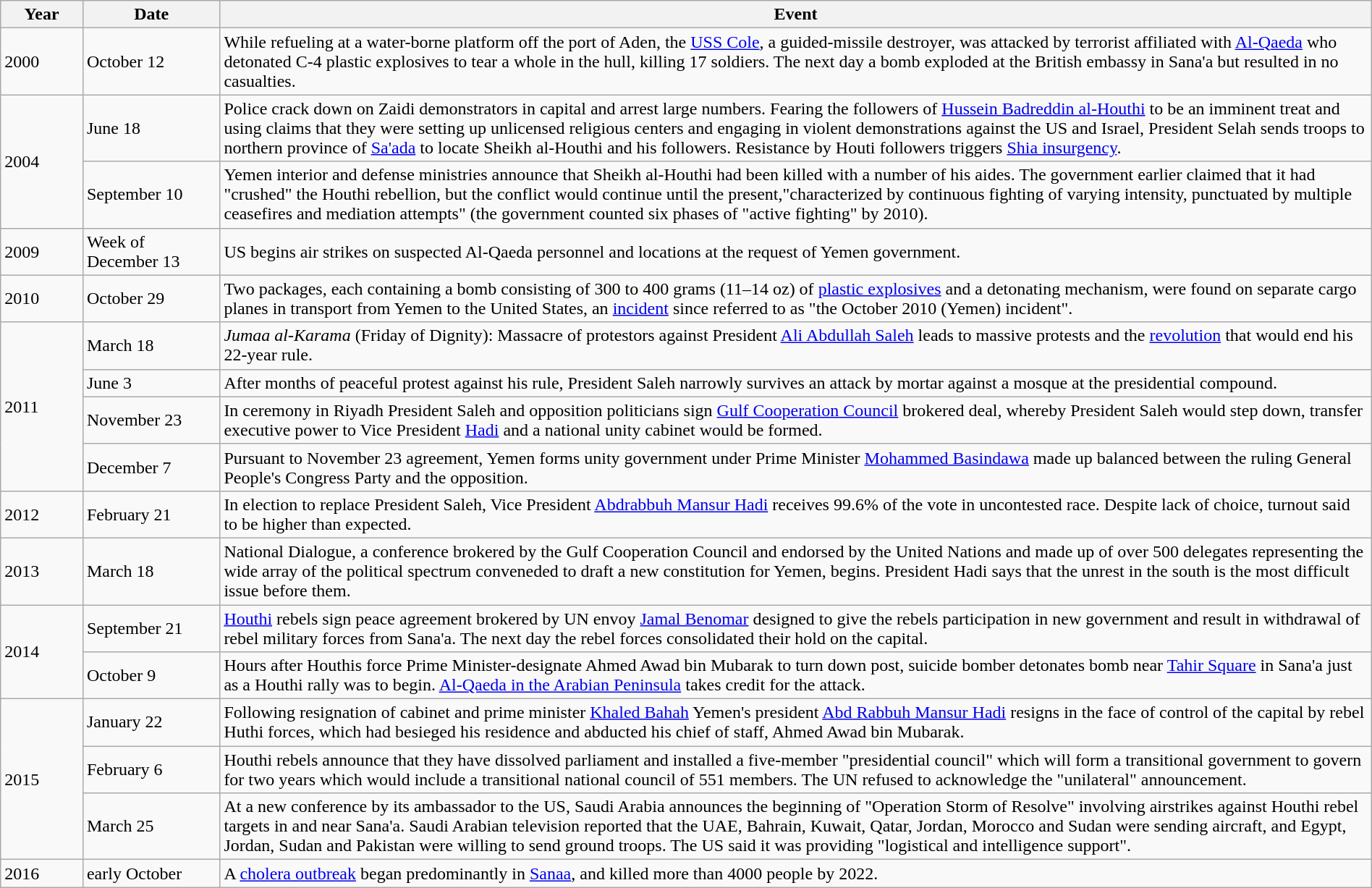<table class="wikitable" width="100%">
<tr>
<th style="width:6%">Year</th>
<th style="width:10%">Date</th>
<th>Event</th>
</tr>
<tr>
<td>2000</td>
<td>October 12</td>
<td>While refueling at a water-borne platform off the port of Aden, the <a href='#'>USS Cole</a>, a guided-missile  destroyer, was attacked by terrorist affiliated with <a href='#'>Al-Qaeda</a> who detonated C-4 plastic explosives to tear a whole in the hull, killing 17 soldiers. The next day a bomb exploded at the British embassy in Sana'a but resulted in no casualties.</td>
</tr>
<tr>
<td rowspan="2">2004</td>
<td>June 18</td>
<td>Police crack down on Zaidi demonstrators in capital and arrest large numbers. Fearing the followers of <a href='#'>Hussein Badreddin al-Houthi</a> to be an imminent treat and using claims that they were setting up unlicensed religious centers and engaging in violent demonstrations against the US and Israel, President Selah sends troops to northern province of <a href='#'>Sa'ada</a> to locate Sheikh al-Houthi and his followers. Resistance by Houti followers triggers <a href='#'>Shia insurgency</a>.</td>
</tr>
<tr>
<td>September 10</td>
<td>Yemen interior and defense ministries announce that Sheikh al-Houthi had been killed with a number of his aides. The government earlier claimed that it had "crushed" the Houthi rebellion, but the conflict would continue until the present,"characterized by continuous fighting of varying intensity, punctuated by multiple ceasefires and mediation attempts" (the government counted six phases of "active fighting" by 2010).</td>
</tr>
<tr>
<td>2009</td>
<td>Week of December 13</td>
<td>US begins air strikes on suspected Al-Qaeda personnel and locations at the request of Yemen government.</td>
</tr>
<tr>
<td>2010</td>
<td>October 29</td>
<td>Two packages, each containing a bomb consisting of 300 to 400 grams (11–14 oz) of <a href='#'>plastic explosives</a> and a detonating mechanism, were found on separate cargo planes in transport from Yemen to the United States, an <a href='#'>incident</a> since referred to as "the October 2010 (Yemen) incident".</td>
</tr>
<tr>
<td rowspan="4">2011</td>
<td>March 18</td>
<td><em>Jumaa al-Karama</em> (Friday of Dignity): Massacre of protestors against President <a href='#'>Ali Abdullah Saleh</a> leads to massive protests and the <a href='#'>revolution</a> that would end his 22-year rule.</td>
</tr>
<tr>
<td>June 3</td>
<td>After months of peaceful protest against his rule, President Saleh narrowly survives an attack by mortar against a mosque at the presidential compound.</td>
</tr>
<tr>
<td>November 23</td>
<td>In ceremony in Riyadh President Saleh and opposition politicians sign <a href='#'>Gulf Cooperation Council</a> brokered deal, whereby President Saleh would step down, transfer executive power to Vice President <a href='#'>Hadi</a> and a national unity cabinet would be formed.</td>
</tr>
<tr>
<td>December 7</td>
<td>Pursuant to November 23 agreement, Yemen forms unity government under Prime Minister <a href='#'>Mohammed Basindawa</a> made up balanced between the ruling General People's Congress Party and the opposition.</td>
</tr>
<tr>
<td>2012</td>
<td>February 21</td>
<td>In election to replace President Saleh, Vice President <a href='#'>Abdrabbuh Mansur Hadi</a> receives 99.6% of the vote in uncontested race. Despite lack of choice, turnout said to be higher than expected.</td>
</tr>
<tr>
<td>2013</td>
<td>March 18</td>
<td>National Dialogue, a conference brokered by the Gulf Cooperation Council and endorsed by the United Nations and made up of over 500 delegates representing the wide array of the political spectrum conveneded to draft a new constitution for Yemen, begins. President Hadi says that the unrest in the south is the most difficult issue before them.</td>
</tr>
<tr>
<td rowspan="2">2014</td>
<td>September 21</td>
<td><a href='#'>Houthi</a> rebels sign peace agreement brokered by UN envoy <a href='#'>Jamal Benomar</a> designed to give the rebels participation in new government and result in withdrawal of rebel military forces from Sana'a. The next day the rebel forces consolidated their hold on the capital.</td>
</tr>
<tr>
<td>October 9</td>
<td>Hours after Houthis force Prime Minister-designate Ahmed Awad bin Mubarak to turn down post, suicide bomber detonates bomb near <a href='#'>Tahir Square</a> in Sana'a just as a Houthi rally was to begin. <a href='#'>Al-Qaeda in the Arabian Peninsula</a> takes credit for the attack.</td>
</tr>
<tr>
<td rowspan="3">2015</td>
<td>January 22</td>
<td>Following resignation of cabinet and prime minister <a href='#'>Khaled Bahah</a> Yemen's president <a href='#'>Abd Rabbuh Mansur Hadi</a> resigns in the face of control of the capital by rebel Huthi forces, which had besieged his residence and abducted his chief of staff, Ahmed Awad bin Mubarak.</td>
</tr>
<tr>
<td>February 6</td>
<td>Houthi rebels announce that they have dissolved parliament and installed a five-member "presidential council" which will form a transitional government to govern for two years which would include a transitional national council of 551 members. The UN refused to acknowledge the "unilateral" announcement.</td>
</tr>
<tr>
<td>March 25</td>
<td>At a new conference by its ambassador to the US, Saudi Arabia announces the beginning of "Operation Storm of Resolve" involving airstrikes against Houthi rebel targets in and near Sana'a. Saudi Arabian television reported that the UAE, Bahrain, Kuwait, Qatar, Jordan, Morocco and Sudan were sending aircraft, and Egypt, Jordan, Sudan and Pakistan were willing to send ground troops. The US said it was providing "logistical and intelligence support".</td>
</tr>
<tr>
<td>2016</td>
<td>early October</td>
<td>A <a href='#'>cholera outbreak</a> began predominantly in <a href='#'>Sanaa</a>, and killed more than 4000 people by 2022.</td>
</tr>
</table>
